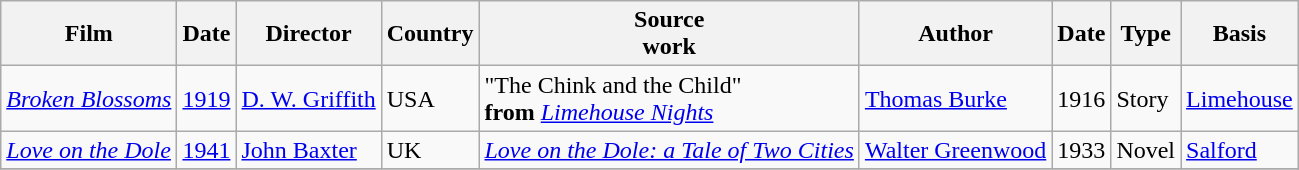<table class="wikitable">
<tr>
<th>Film</th>
<th>Date</th>
<th>Director</th>
<th>Country</th>
<th>Source<br>work</th>
<th>Author</th>
<th>Date</th>
<th>Type</th>
<th>Basis</th>
</tr>
<tr>
<td><em><a href='#'>Broken Blossoms</a></em> </td>
<td><a href='#'>1919</a></td>
<td><a href='#'>D. W. Griffith</a></td>
<td>USA</td>
<td>"The Chink and the Child"<br><strong>from</strong> <em><a href='#'>Limehouse Nights</a></em></td>
<td><a href='#'>Thomas Burke</a></td>
<td>1916</td>
<td>Story</td>
<td><a href='#'>Limehouse</a></td>
</tr>
<tr>
<td><em><a href='#'>Love on the Dole</a></em></td>
<td><a href='#'>1941</a></td>
<td><a href='#'>John Baxter</a></td>
<td>UK</td>
<td><em><a href='#'>Love on the Dole: a Tale of Two Cities</a></em></td>
<td><a href='#'>Walter Greenwood</a></td>
<td>1933</td>
<td>Novel</td>
<td><a href='#'>Salford</a></td>
</tr>
<tr>
</tr>
</table>
